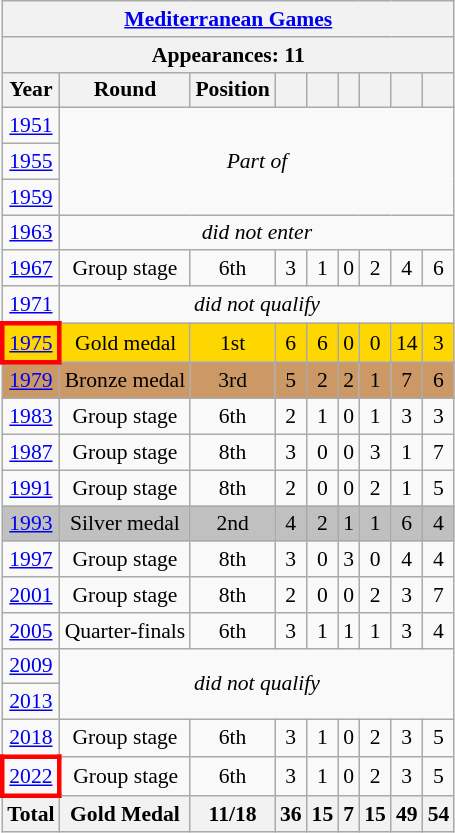<table class="wikitable" style="text-align: center;font-size:90%;">
<tr>
<th colspan=9><a href='#'>Mediterranean Games</a></th>
</tr>
<tr>
<th colspan=9>Appearances: 11</th>
</tr>
<tr>
<th>Year</th>
<th>Round</th>
<th>Position</th>
<th></th>
<th></th>
<th></th>
<th></th>
<th></th>
<th></th>
</tr>
<tr>
<td> <a href='#'>1951</a></td>
<td colspan=8 rowspan=3><em>Part of </em></td>
</tr>
<tr>
<td> <a href='#'>1955</a></td>
</tr>
<tr>
<td> <a href='#'>1959</a></td>
</tr>
<tr>
<td> <a href='#'>1963</a></td>
<td colspan=8><em>did not enter</em></td>
</tr>
<tr>
<td> <a href='#'>1967</a></td>
<td>Group stage</td>
<td>6th</td>
<td>3</td>
<td>1</td>
<td>0</td>
<td>2</td>
<td>4</td>
<td>6</td>
</tr>
<tr>
<td> <a href='#'>1971</a></td>
<td colspan=8><em>did not qualify</em></td>
</tr>
<tr style="background:gold;">
<td style="border: 3px solid red"> <a href='#'>1975</a></td>
<td>Gold medal </td>
<td>1st</td>
<td>6</td>
<td>6</td>
<td>0</td>
<td>0</td>
<td>14</td>
<td>3</td>
</tr>
<tr style="background:#c96;">
<td> <a href='#'>1979</a></td>
<td>Bronze medal</td>
<td>3rd</td>
<td>5</td>
<td>2</td>
<td>2</td>
<td>1</td>
<td>7</td>
<td>6</td>
</tr>
<tr>
<td> <a href='#'>1983</a></td>
<td>Group stage</td>
<td>6th</td>
<td>2</td>
<td>1</td>
<td>0</td>
<td>1</td>
<td>3</td>
<td>3</td>
</tr>
<tr>
<td> <a href='#'>1987</a></td>
<td>Group stage</td>
<td>8th</td>
<td>3</td>
<td>0</td>
<td>0</td>
<td>3</td>
<td>1</td>
<td>7</td>
</tr>
<tr>
<td> <a href='#'>1991</a></td>
<td>Group stage</td>
<td>8th</td>
<td>2</td>
<td>0</td>
<td>0</td>
<td>2</td>
<td>1</td>
<td>5</td>
</tr>
<tr style="background:silver;">
<td> <a href='#'>1993</a></td>
<td>Silver medal</td>
<td>2nd</td>
<td>4</td>
<td>2</td>
<td>1</td>
<td>1</td>
<td>6</td>
<td>4</td>
</tr>
<tr>
<td> <a href='#'>1997</a></td>
<td>Group stage</td>
<td>8th</td>
<td>3</td>
<td>0</td>
<td>3</td>
<td>0</td>
<td>4</td>
<td>4</td>
</tr>
<tr>
<td> <a href='#'>2001</a></td>
<td>Group stage</td>
<td>8th</td>
<td>2</td>
<td>0</td>
<td>0</td>
<td>2</td>
<td>3</td>
<td>7</td>
</tr>
<tr>
<td> <a href='#'>2005</a></td>
<td>Quarter-finals</td>
<td>6th</td>
<td>3</td>
<td>1</td>
<td>1</td>
<td>1</td>
<td>3</td>
<td>4</td>
</tr>
<tr>
<td> <a href='#'>2009</a></td>
<td rowspan=2 colspan=8><em>did not qualify</em></td>
</tr>
<tr>
<td> <a href='#'>2013</a></td>
</tr>
<tr>
<td> <a href='#'>2018</a></td>
<td>Group stage</td>
<td>6th</td>
<td>3</td>
<td>1</td>
<td>0</td>
<td>2</td>
<td>3</td>
<td>5</td>
</tr>
<tr>
<td style="border: 3px solid red"> <a href='#'>2022</a></td>
<td>Group stage</td>
<td>6th</td>
<td>3</td>
<td>1</td>
<td>0</td>
<td>2</td>
<td>3</td>
<td>5</td>
</tr>
<tr>
<th>Total</th>
<th>Gold Medal</th>
<th>11/18</th>
<th>36</th>
<th>15</th>
<th>7</th>
<th>15</th>
<th>49</th>
<th>54</th>
</tr>
</table>
